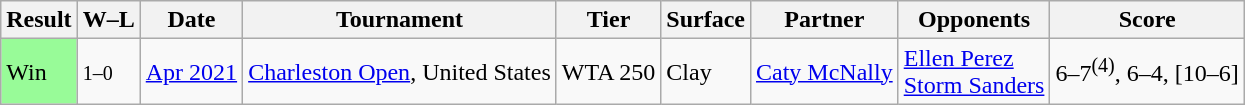<table class="sortable wikitable">
<tr>
<th>Result</th>
<th class="unsortable">W–L</th>
<th>Date</th>
<th>Tournament</th>
<th>Tier</th>
<th>Surface</th>
<th>Partner</th>
<th>Opponents</th>
<th class="unsortable">Score</th>
</tr>
<tr>
<td style="background:#98fb98;">Win</td>
<td><small>1–0</small></td>
<td><a href='#'>Apr 2021</a></td>
<td><a href='#'>Charleston Open</a>, United States</td>
<td>WTA 250</td>
<td>Clay</td>
<td> <a href='#'>Caty McNally</a></td>
<td> <a href='#'>Ellen Perez</a> <br>  <a href='#'>Storm Sanders</a></td>
<td>6–7<sup>(4)</sup>, 6–4, [10–6]</td>
</tr>
</table>
